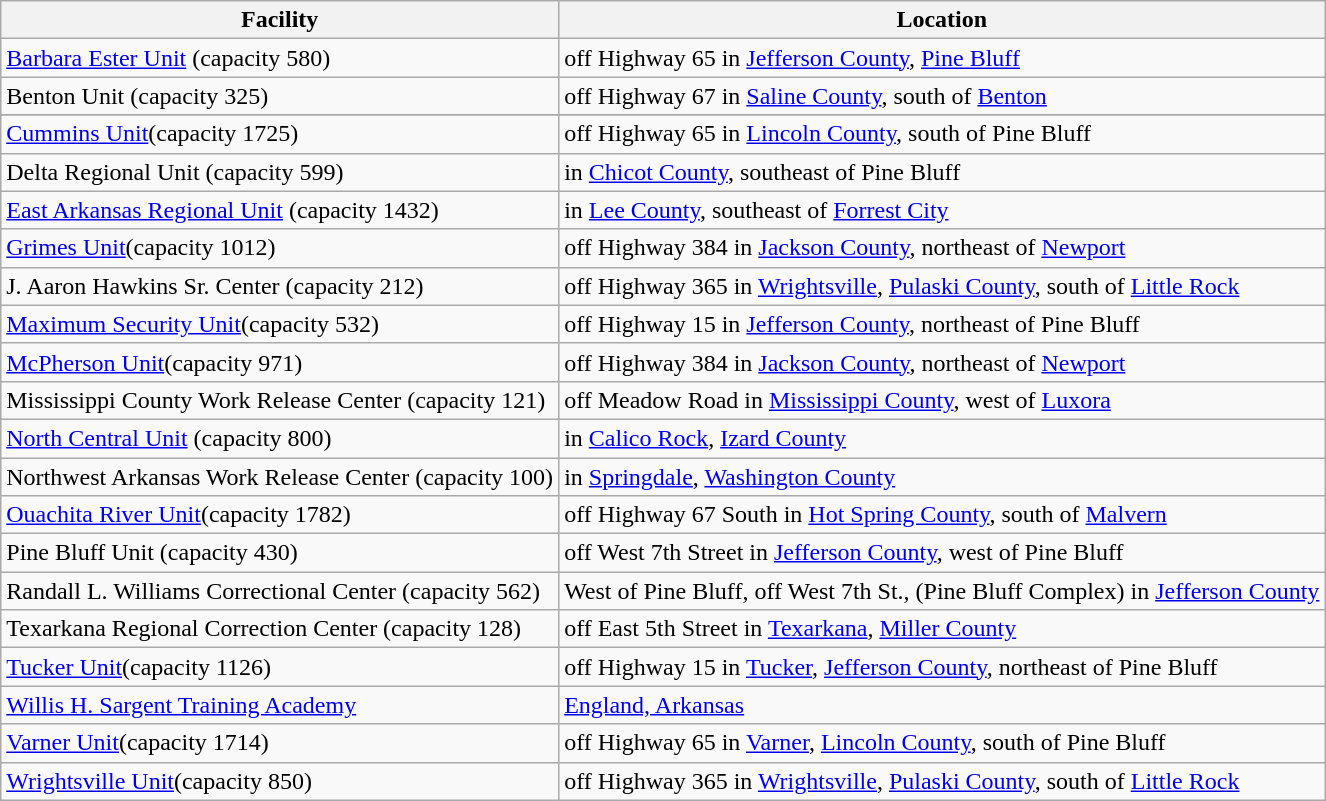<table class="wikitable sortable">
<tr>
<th>Facility</th>
<th>Location</th>
</tr>
<tr>
<td><a href='#'>Barbara Ester Unit</a> (capacity 580)</td>
<td>off Highway 65 in <a href='#'>Jefferson County</a>, <a href='#'>Pine Bluff</a></td>
</tr>
<tr>
<td>Benton Unit (capacity 325)</td>
<td>off Highway 67 in <a href='#'>Saline County</a>,  south of <a href='#'>Benton</a></td>
</tr>
<tr>
</tr>
<tr>
<td><a href='#'>Cummins Unit</a>(capacity 1725)</td>
<td>off Highway 65 in <a href='#'>Lincoln County</a>,  south of Pine Bluff</td>
</tr>
<tr>
<td>Delta Regional Unit (capacity 599)</td>
<td>in <a href='#'>Chicot County</a>,  southeast of Pine Bluff</td>
</tr>
<tr>
<td><a href='#'>East Arkansas Regional Unit</a> (capacity 1432)</td>
<td>in <a href='#'>Lee County</a>,  southeast of <a href='#'>Forrest City</a></td>
</tr>
<tr>
<td><a href='#'>Grimes Unit</a>(capacity 1012)</td>
<td>off Highway 384 in <a href='#'>Jackson County</a>,  northeast of <a href='#'>Newport</a></td>
</tr>
<tr>
<td>J. Aaron Hawkins Sr. Center (capacity 212)</td>
<td>off Highway 365 in <a href='#'>Wrightsville</a>, <a href='#'>Pulaski County</a>,  south of <a href='#'>Little Rock</a></td>
</tr>
<tr>
<td><a href='#'>Maximum Security Unit</a>(capacity 532)</td>
<td>off Highway 15 in <a href='#'>Jefferson County</a>,  northeast of Pine Bluff</td>
</tr>
<tr>
<td><a href='#'>McPherson Unit</a>(capacity 971)</td>
<td>off Highway 384 in <a href='#'>Jackson County</a>,  northeast of <a href='#'>Newport</a></td>
</tr>
<tr>
<td>Mississippi County Work Release Center (capacity 121)</td>
<td>off Meadow Road in <a href='#'>Mississippi County</a>,  west of <a href='#'>Luxora</a></td>
</tr>
<tr>
<td><a href='#'>North Central Unit</a> (capacity 800)</td>
<td>in <a href='#'>Calico Rock</a>, <a href='#'>Izard County</a></td>
</tr>
<tr>
<td>Northwest Arkansas Work Release Center (capacity 100)</td>
<td>in <a href='#'>Springdale</a>, <a href='#'>Washington County</a></td>
</tr>
<tr>
<td><a href='#'>Ouachita River Unit</a>(capacity 1782)</td>
<td>off Highway 67 South in <a href='#'>Hot Spring County</a>,  south of <a href='#'>Malvern</a></td>
</tr>
<tr>
<td>Pine Bluff Unit (capacity 430)</td>
<td>off West 7th Street in <a href='#'>Jefferson County</a>, west of Pine Bluff</td>
</tr>
<tr>
<td>Randall L. Williams Correctional Center (capacity 562)</td>
<td>West of Pine Bluff, off West 7th St., (Pine Bluff Complex) in <a href='#'>Jefferson County</a></td>
</tr>
<tr>
<td>Texarkana Regional Correction Center (capacity 128)</td>
<td>off East 5th Street in <a href='#'>Texarkana</a>, <a href='#'>Miller County</a></td>
</tr>
<tr>
<td><a href='#'>Tucker Unit</a>(capacity 1126)</td>
<td>off Highway 15 in <a href='#'>Tucker</a>, <a href='#'>Jefferson County</a>,  northeast of Pine Bluff</td>
</tr>
<tr>
<td><a href='#'>Willis H. Sargent Training Academy</a></td>
<td><a href='#'>England, Arkansas</a></td>
</tr>
<tr>
<td><a href='#'>Varner Unit</a>(capacity  1714)</td>
<td>off Highway 65 in <a href='#'>Varner</a>, <a href='#'>Lincoln County</a>,  south of Pine Bluff</td>
</tr>
<tr>
<td><a href='#'>Wrightsville Unit</a>(capacity 850)</td>
<td>off Highway 365 in <a href='#'>Wrightsville</a>, <a href='#'>Pulaski County</a>,  south of <a href='#'>Little Rock</a></td>
</tr>
</table>
